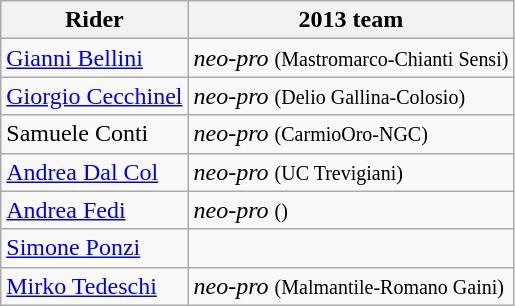<table class="wikitable">
<tr>
<th>Rider</th>
<th>2013 team</th>
</tr>
<tr>
<td><a href='#'>Gianni Bellini</a></td>
<td><em>neo-pro</em> <small>(Mastromarco-Chianti Sensi)</small></td>
</tr>
<tr>
<td><a href='#'>Giorgio Cecchinel</a></td>
<td><em>neo-pro</em> <small>(Delio Gallina-Colosio)</small></td>
</tr>
<tr>
<td>Samuele Conti</td>
<td><em>neo-pro</em> <small>(CarmioOro-NGC)</small></td>
</tr>
<tr>
<td><a href='#'>Andrea Dal Col</a></td>
<td><em>neo-pro</em> <small>(UC Trevigiani)</small></td>
</tr>
<tr>
<td><a href='#'>Andrea Fedi</a></td>
<td><em>neo-pro</em> <small>()</small></td>
</tr>
<tr>
<td><a href='#'>Simone Ponzi</a></td>
<td></td>
</tr>
<tr>
<td><a href='#'>Mirko Tedeschi</a></td>
<td><em>neo-pro</em> <small>(Malmantile-Romano Gaini)</small></td>
</tr>
</table>
